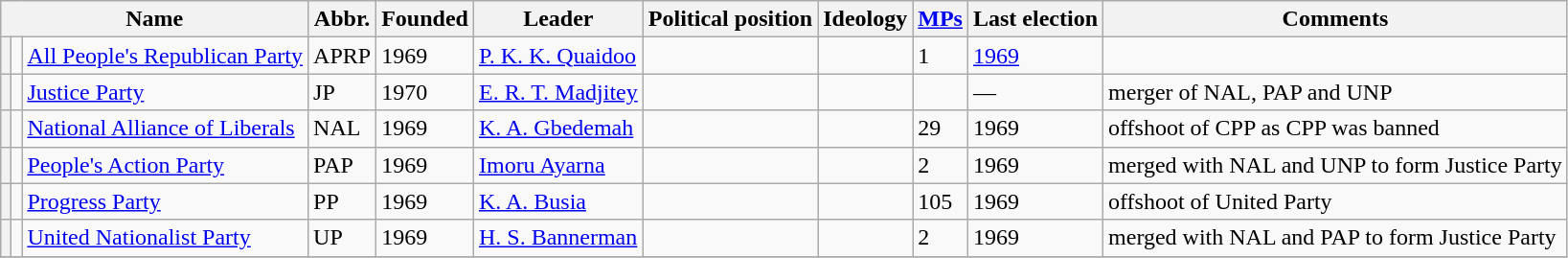<table class="wikitable">
<tr>
<th colspan=3>Name</th>
<th>Abbr.</th>
<th>Founded</th>
<th>Leader</th>
<th>Political position</th>
<th>Ideology</th>
<th><a href='#'>MPs</a></th>
<th>Last election</th>
<th>Comments</th>
</tr>
<tr>
<th></th>
<td></td>
<td><a href='#'>All People's Republican Party</a><br></td>
<td>APRP</td>
<td>1969</td>
<td><a href='#'>P. K. K. Quaidoo</a></td>
<td></td>
<td></td>
<td>1</td>
<td><a href='#'>1969</a></td>
<td></td>
</tr>
<tr>
<th></th>
<td></td>
<td><a href='#'>Justice Party</a> <br></td>
<td>JP</td>
<td>1970</td>
<td><a href='#'>E. R. T. Madjitey</a></td>
<td></td>
<td></td>
<td></td>
<td>—</td>
<td>merger of NAL, PAP and UNP</td>
</tr>
<tr>
<th></th>
<td></td>
<td><a href='#'>National Alliance of Liberals</a><br></td>
<td>NAL</td>
<td>1969</td>
<td><a href='#'>K. A. Gbedemah</a></td>
<td></td>
<td></td>
<td>29</td>
<td>1969</td>
<td>offshoot of CPP as CPP was banned</td>
</tr>
<tr>
<th></th>
<td></td>
<td><a href='#'>People's Action Party</a><br></td>
<td>PAP</td>
<td>1969</td>
<td><a href='#'>Imoru Ayarna</a></td>
<td></td>
<td></td>
<td>2</td>
<td>1969</td>
<td>merged with NAL and UNP to form Justice Party</td>
</tr>
<tr>
<th></th>
<td></td>
<td><a href='#'>Progress Party</a><br></td>
<td>PP</td>
<td>1969</td>
<td><a href='#'>K. A. Busia</a></td>
<td></td>
<td></td>
<td>105</td>
<td>1969</td>
<td>offshoot of United Party</td>
</tr>
<tr>
<th></th>
<td></td>
<td><a href='#'>United Nationalist Party</a><br></td>
<td>UP</td>
<td>1969</td>
<td><a href='#'>H. S. Bannerman</a></td>
<td></td>
<td></td>
<td>2</td>
<td>1969</td>
<td>merged with NAL and PAP to form Justice Party</td>
</tr>
<tr>
</tr>
</table>
